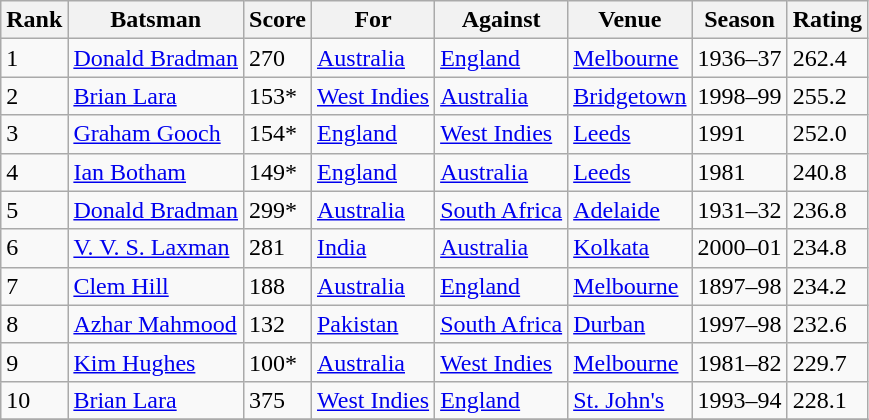<table class="wikitable">
<tr>
<th>Rank</th>
<th>Batsman</th>
<th>Score</th>
<th>For</th>
<th>Against</th>
<th>Venue</th>
<th>Season</th>
<th>Rating</th>
</tr>
<tr>
<td>1</td>
<td><a href='#'>Donald Bradman</a></td>
<td>270</td>
<td><a href='#'>Australia</a></td>
<td><a href='#'>England</a></td>
<td><a href='#'>Melbourne</a></td>
<td>1936–37</td>
<td>262.4</td>
</tr>
<tr>
<td>2</td>
<td><a href='#'>Brian Lara</a></td>
<td>153*</td>
<td><a href='#'>West Indies</a></td>
<td><a href='#'>Australia</a></td>
<td><a href='#'>Bridgetown</a></td>
<td>1998–99</td>
<td>255.2</td>
</tr>
<tr>
<td>3</td>
<td><a href='#'>Graham Gooch</a></td>
<td>154*</td>
<td><a href='#'>England</a></td>
<td><a href='#'>West Indies</a></td>
<td><a href='#'>Leeds</a></td>
<td>1991</td>
<td>252.0</td>
</tr>
<tr>
<td>4</td>
<td><a href='#'>Ian Botham</a></td>
<td>149*</td>
<td><a href='#'>England</a></td>
<td><a href='#'>Australia</a></td>
<td><a href='#'>Leeds</a></td>
<td>1981</td>
<td>240.8</td>
</tr>
<tr>
<td>5</td>
<td><a href='#'>Donald Bradman</a></td>
<td>299*</td>
<td><a href='#'>Australia</a></td>
<td><a href='#'>South Africa</a></td>
<td><a href='#'>Adelaide</a></td>
<td>1931–32</td>
<td>236.8</td>
</tr>
<tr>
<td>6</td>
<td><a href='#'>V. V. S. Laxman</a></td>
<td>281</td>
<td><a href='#'>India</a></td>
<td><a href='#'>Australia</a></td>
<td><a href='#'>Kolkata</a></td>
<td>2000–01</td>
<td>234.8</td>
</tr>
<tr>
<td>7</td>
<td><a href='#'>Clem Hill</a></td>
<td>188</td>
<td><a href='#'>Australia</a></td>
<td><a href='#'>England</a></td>
<td><a href='#'>Melbourne</a></td>
<td>1897–98</td>
<td>234.2</td>
</tr>
<tr>
<td>8</td>
<td><a href='#'>Azhar Mahmood</a></td>
<td>132</td>
<td><a href='#'>Pakistan</a></td>
<td><a href='#'>South Africa</a></td>
<td><a href='#'>Durban</a></td>
<td>1997–98</td>
<td>232.6</td>
</tr>
<tr>
<td>9</td>
<td><a href='#'>Kim Hughes</a></td>
<td>100*</td>
<td><a href='#'>Australia</a></td>
<td><a href='#'>West Indies</a></td>
<td><a href='#'>Melbourne</a></td>
<td>1981–82</td>
<td>229.7</td>
</tr>
<tr>
<td>10</td>
<td><a href='#'>Brian Lara</a></td>
<td>375</td>
<td><a href='#'>West Indies</a></td>
<td><a href='#'>England</a></td>
<td><a href='#'>St. John's</a></td>
<td>1993–94</td>
<td>228.1</td>
</tr>
<tr>
</tr>
</table>
